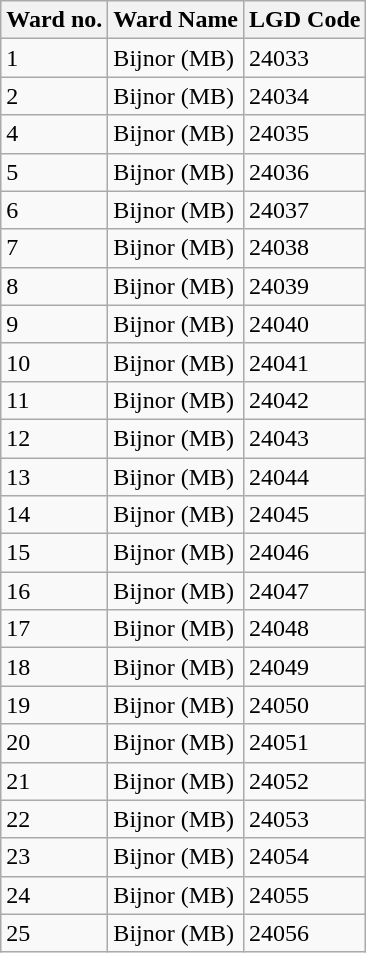<table class="wikitable">
<tr>
<th>Ward no.</th>
<th>Ward Name</th>
<th>LGD Code</th>
</tr>
<tr>
<td>1</td>
<td>Bijnor (MB)</td>
<td>24033</td>
</tr>
<tr>
<td>2</td>
<td>Bijnor (MB)</td>
<td>24034</td>
</tr>
<tr>
<td>4</td>
<td>Bijnor (MB)</td>
<td>24035</td>
</tr>
<tr>
<td>5</td>
<td>Bijnor (MB)</td>
<td>24036</td>
</tr>
<tr>
<td>6</td>
<td>Bijnor (MB)</td>
<td>24037</td>
</tr>
<tr>
<td>7</td>
<td>Bijnor (MB)</td>
<td>24038</td>
</tr>
<tr>
<td>8</td>
<td>Bijnor (MB)</td>
<td>24039</td>
</tr>
<tr>
<td>9</td>
<td>Bijnor (MB)</td>
<td>24040</td>
</tr>
<tr>
<td>10</td>
<td>Bijnor (MB)</td>
<td>24041</td>
</tr>
<tr>
<td>11</td>
<td>Bijnor (MB)</td>
<td>24042</td>
</tr>
<tr>
<td>12</td>
<td>Bijnor (MB)</td>
<td>24043</td>
</tr>
<tr>
<td>13</td>
<td>Bijnor (MB)</td>
<td>24044</td>
</tr>
<tr>
<td>14</td>
<td>Bijnor (MB)</td>
<td>24045</td>
</tr>
<tr>
<td>15</td>
<td>Bijnor (MB)</td>
<td>24046</td>
</tr>
<tr>
<td>16</td>
<td>Bijnor (MB)</td>
<td>24047</td>
</tr>
<tr>
<td>17</td>
<td>Bijnor (MB)</td>
<td>24048</td>
</tr>
<tr>
<td>18</td>
<td>Bijnor (MB)</td>
<td>24049</td>
</tr>
<tr>
<td>19</td>
<td>Bijnor (MB)</td>
<td>24050</td>
</tr>
<tr>
<td>20</td>
<td>Bijnor (MB)</td>
<td>24051</td>
</tr>
<tr>
<td>21</td>
<td>Bijnor (MB)</td>
<td>24052</td>
</tr>
<tr>
<td>22</td>
<td>Bijnor (MB)</td>
<td>24053</td>
</tr>
<tr>
<td>23</td>
<td>Bijnor (MB)</td>
<td>24054</td>
</tr>
<tr>
<td>24</td>
<td>Bijnor (MB)</td>
<td>24055</td>
</tr>
<tr>
<td>25</td>
<td>Bijnor (MB)</td>
<td>24056</td>
</tr>
</table>
